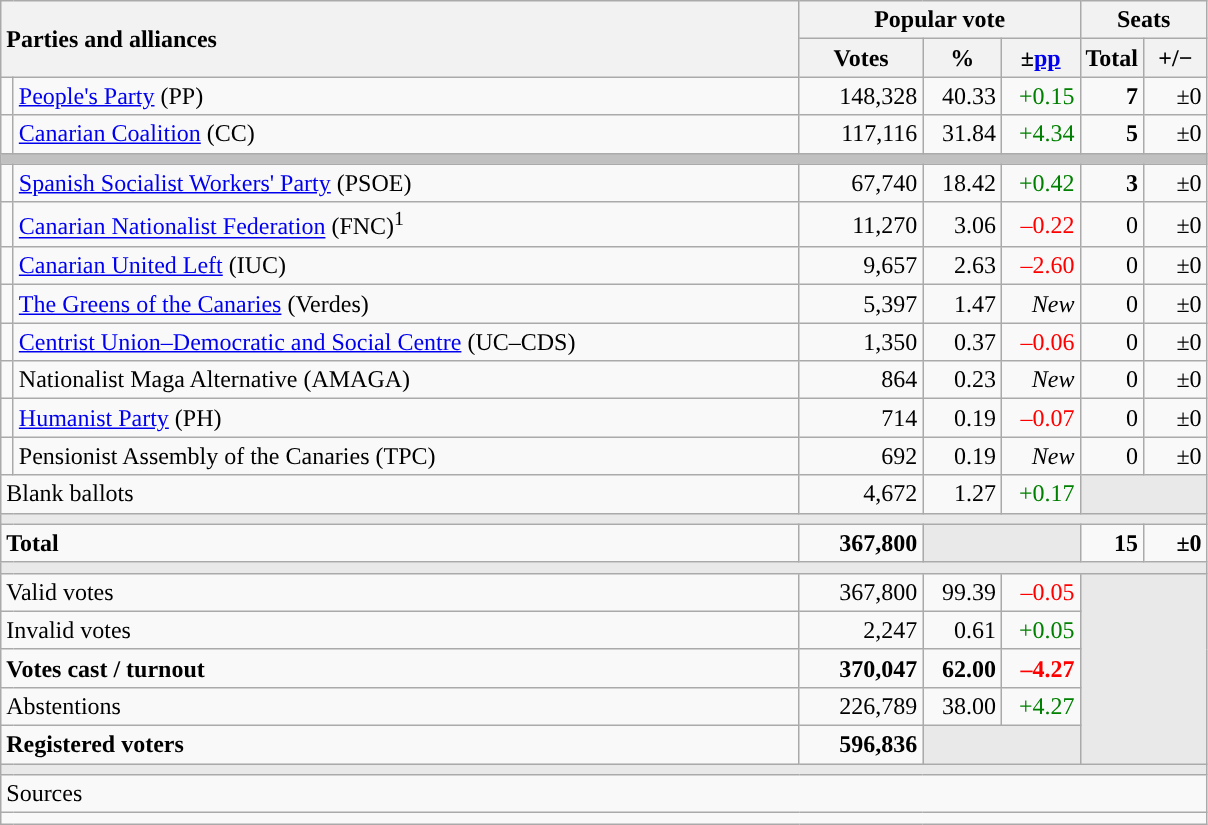<table class="wikitable" style="text-align:right;">
<tr>
<th style="text-align:left;" rowspan="2" colspan="2" width="525">Parties and alliances</th>
<th colspan="3">Popular vote</th>
<th colspan="2">Seats</th>
</tr>
<tr>
<th width="75">Votes</th>
<th width="45">%</th>
<th width="45">±<a href='#'>pp</a></th>
<th width="35">Total</th>
<th width="35">+/−</th>
</tr>
<tr>
<td width="1" style="color:inherit;background:"></td>
<td align="left"><a href='#'>People's Party</a> (PP)</td>
<td>148,328</td>
<td>40.33</td>
<td style="color:green;">+0.15</td>
<td><strong>7</strong></td>
<td>±0</td>
</tr>
<tr>
<td style="color:inherit;background:"></td>
<td align="left"><a href='#'>Canarian Coalition</a> (CC)</td>
<td>117,116</td>
<td>31.84</td>
<td style="color:green;">+4.34</td>
<td><strong>5</strong></td>
<td>±0</td>
</tr>
<tr>
<td colspan="7" bgcolor="#C0C0C0"></td>
</tr>
<tr>
<td style="color:inherit;background:"></td>
<td align="left"><a href='#'>Spanish Socialist Workers' Party</a> (PSOE)</td>
<td>67,740</td>
<td>18.42</td>
<td style="color:green;">+0.42</td>
<td><strong>3</strong></td>
<td>±0</td>
</tr>
<tr>
<td style="color:inherit;background:"></td>
<td align="left"><a href='#'>Canarian Nationalist Federation</a> (FNC)<sup>1</sup></td>
<td>11,270</td>
<td>3.06</td>
<td style="color:red;">–0.22</td>
<td>0</td>
<td>±0</td>
</tr>
<tr>
<td style="color:inherit;background:"></td>
<td align="left"><a href='#'>Canarian United Left</a> (IUC)</td>
<td>9,657</td>
<td>2.63</td>
<td style="color:red;">–2.60</td>
<td>0</td>
<td>±0</td>
</tr>
<tr>
<td style="color:inherit;background:"></td>
<td align="left"><a href='#'>The Greens of the Canaries</a> (Verdes)</td>
<td>5,397</td>
<td>1.47</td>
<td><em>New</em></td>
<td>0</td>
<td>±0</td>
</tr>
<tr>
<td style="color:inherit;background:"></td>
<td align="left"><a href='#'>Centrist Union–Democratic and Social Centre</a> (UC–CDS)</td>
<td>1,350</td>
<td>0.37</td>
<td style="color:red;">–0.06</td>
<td>0</td>
<td>±0</td>
</tr>
<tr>
<td style="color:inherit;background:"></td>
<td align="left">Nationalist Maga Alternative (AMAGA)</td>
<td>864</td>
<td>0.23</td>
<td><em>New</em></td>
<td>0</td>
<td>±0</td>
</tr>
<tr>
<td style="color:inherit;background:"></td>
<td align="left"><a href='#'>Humanist Party</a> (PH)</td>
<td>714</td>
<td>0.19</td>
<td style="color:red;">–0.07</td>
<td>0</td>
<td>±0</td>
</tr>
<tr>
<td style="color:inherit;background:"></td>
<td align="left">Pensionist Assembly of the Canaries (TPC)</td>
<td>692</td>
<td>0.19</td>
<td><em>New</em></td>
<td>0</td>
<td>±0</td>
</tr>
<tr>
<td align="left" colspan="2">Blank ballots</td>
<td>4,672</td>
<td>1.27</td>
<td style="color:green;">+0.17</td>
<td bgcolor="#E9E9E9" colspan="2"></td>
</tr>
<tr>
<td colspan="7" bgcolor="#E9E9E9"></td>
</tr>
<tr style="font-weight:bold;">
<td align="left" colspan="2">Total</td>
<td>367,800</td>
<td bgcolor="#E9E9E9" colspan="2"></td>
<td>15</td>
<td>±0</td>
</tr>
<tr>
<td colspan="7" bgcolor="#E9E9E9"></td>
</tr>
<tr>
<td align="left" colspan="2">Valid votes</td>
<td>367,800</td>
<td>99.39</td>
<td style="color:red;">–0.05</td>
<td bgcolor="#E9E9E9" colspan="2" rowspan="5"></td>
</tr>
<tr>
<td align="left" colspan="2">Invalid votes</td>
<td>2,247</td>
<td>0.61</td>
<td style="color:green;">+0.05</td>
</tr>
<tr style="font-weight:bold;">
<td align="left" colspan="2">Votes cast / turnout</td>
<td>370,047</td>
<td>62.00</td>
<td style="color:red;">–4.27</td>
</tr>
<tr>
<td align="left" colspan="2">Abstentions</td>
<td>226,789</td>
<td>38.00</td>
<td style="color:green;">+4.27</td>
</tr>
<tr style="font-weight:bold;">
<td align="left" colspan="2">Registered voters</td>
<td>596,836</td>
<td bgcolor="#E9E9E9" colspan="2"></td>
</tr>
<tr>
<td colspan="7" bgcolor="#E9E9E9"></td>
</tr>
<tr>
<td align="left" colspan="7">Sources</td>
</tr>
<tr>
<td colspan="7" style="text-align:left; max-width:790px;"></td>
</tr>
</table>
